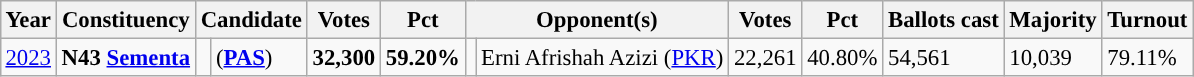<table class="wikitable" style="margin:0.5em ; font-size:95%">
<tr>
<th>Year</th>
<th>Constituency</th>
<th colspan="2">Candidate</th>
<th>Votes</th>
<th>Pct</th>
<th colspan="2">Opponent(s)</th>
<th>Votes</th>
<th>Pct</th>
<th>Ballots cast</th>
<th>Majority</th>
<th>Turnout</th>
</tr>
<tr>
<td><a href='#'>2023</a></td>
<td><strong>N43 <a href='#'>Sementa</a></strong></td>
<td></td>
<td> (<a href='#'><strong>PAS</strong></a>)</td>
<td align=right><strong>32,300</strong></td>
<td><strong>59.20%</strong></td>
<td></td>
<td>Erni Afrishah Azizi (<a href='#'>PKR</a>)</td>
<td align=right>22,261</td>
<td>40.80%</td>
<td>54,561</td>
<td>10,039</td>
<td>79.11%</td>
</tr>
</table>
